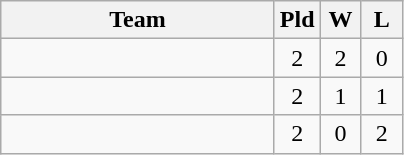<table class=wikitable style="text-align:center">
<tr>
<th width=175>Team</th>
<th width=20>Pld</th>
<th width=20>W</th>
<th width=20>L</th>
</tr>
<tr>
<td style="text-align:left"></td>
<td>2</td>
<td>2</td>
<td>0</td>
</tr>
<tr>
<td style="text-align:left"></td>
<td>2</td>
<td>1</td>
<td>1</td>
</tr>
<tr>
<td style="text-align:left"></td>
<td>2</td>
<td>0</td>
<td>2</td>
</tr>
</table>
